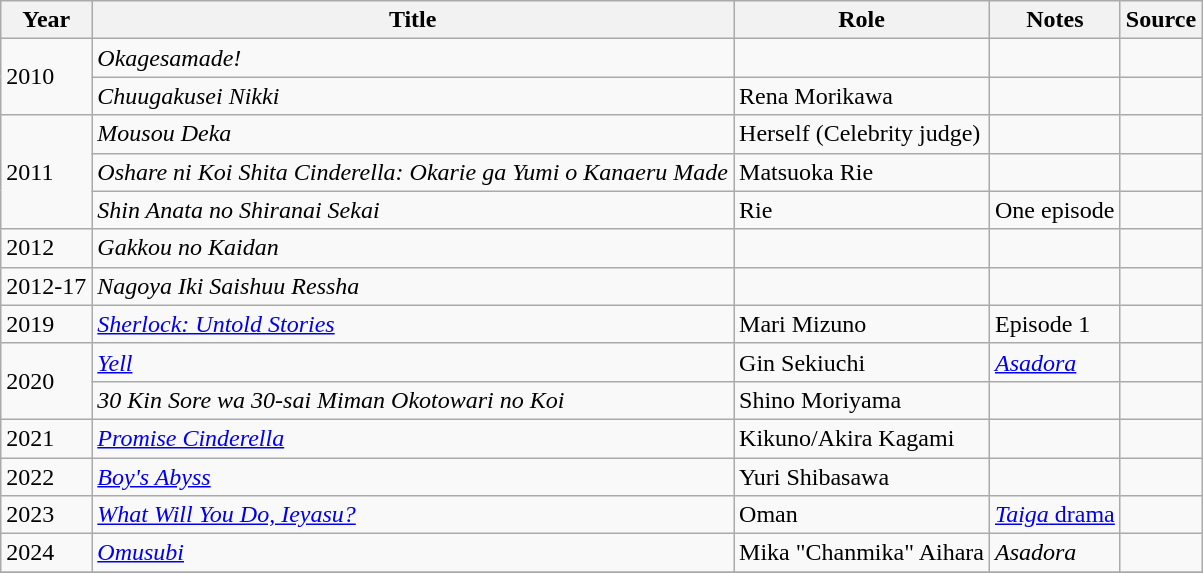<table class="wikitable">
<tr>
<th>Year</th>
<th>Title</th>
<th>Role</th>
<th>Notes</th>
<th>Source</th>
</tr>
<tr>
<td rowspan="2">2010</td>
<td><em>Okagesamade!</em></td>
<td></td>
<td></td>
<td></td>
</tr>
<tr>
<td><em>Chuugakusei Nikki</em></td>
<td>Rena Morikawa</td>
<td></td>
<td></td>
</tr>
<tr>
<td rowspan="3">2011</td>
<td><em>Mousou Deka</em></td>
<td>Herself (Celebrity judge)</td>
<td></td>
<td></td>
</tr>
<tr>
<td><em>Oshare ni Koi Shita Cinderella: Okarie ga Yumi o Kanaeru Made</em></td>
<td>Matsuoka Rie</td>
<td></td>
<td></td>
</tr>
<tr>
<td><em>Shin Anata no Shiranai Sekai</em></td>
<td>Rie</td>
<td>One episode</td>
<td></td>
</tr>
<tr>
<td>2012</td>
<td><em>Gakkou no Kaidan</em></td>
<td></td>
<td></td>
<td></td>
</tr>
<tr>
<td>2012-17</td>
<td><em>Nagoya Iki Saishuu Ressha</em></td>
<td></td>
<td></td>
<td></td>
</tr>
<tr>
<td rowspan="1">2019</td>
<td><em><a href='#'>Sherlock: Untold Stories</a></em></td>
<td>Mari Mizuno</td>
<td>Episode 1</td>
<td></td>
</tr>
<tr>
<td rowspan="2">2020</td>
<td><em><a href='#'>Yell</a></em></td>
<td>Gin Sekiuchi</td>
<td><em><a href='#'>Asadora</a></em></td>
<td></td>
</tr>
<tr>
<td><em>30 Kin Sore wa 30-sai Miman Okotowari no Koi</em></td>
<td>Shino Moriyama</td>
<td></td>
<td></td>
</tr>
<tr>
<td rowspan="1">2021</td>
<td><em><a href='#'>Promise Cinderella</a></em></td>
<td>Kikuno/Akira Kagami</td>
<td></td>
<td></td>
</tr>
<tr>
<td>2022</td>
<td><em><a href='#'>Boy's Abyss</a></em></td>
<td>Yuri Shibasawa</td>
<td></td>
<td></td>
</tr>
<tr>
<td>2023</td>
<td><em><a href='#'>What Will You Do, Ieyasu?</a></em></td>
<td>Oman</td>
<td><a href='#'><em>Taiga</em> drama</a></td>
<td></td>
</tr>
<tr>
<td>2024</td>
<td><em><a href='#'>Omusubi</a></em></td>
<td>Mika "Chanmika" Aihara</td>
<td><em>Asadora</em></td>
<td></td>
</tr>
<tr>
</tr>
</table>
